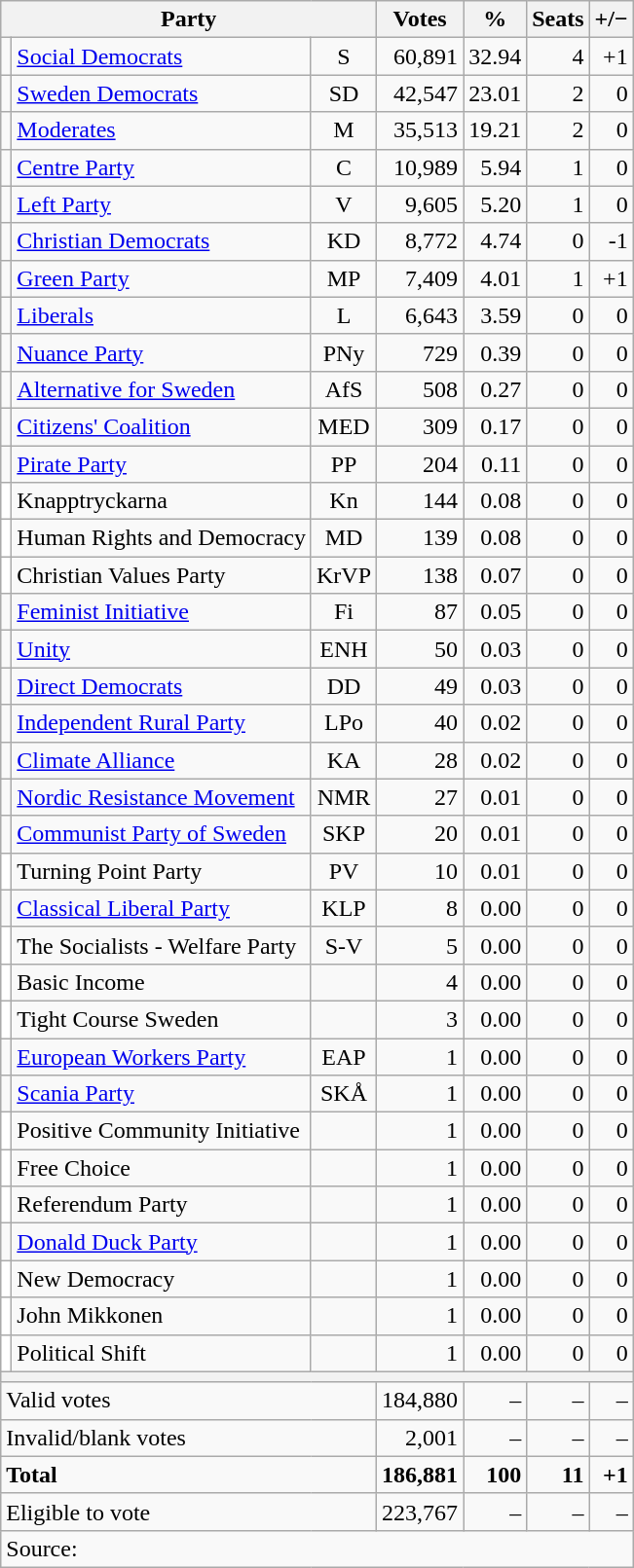<table class=wikitable style=text-align:right>
<tr>
<th colspan=3>Party</th>
<th>Votes</th>
<th>%</th>
<th>Seats</th>
<th>+/−</th>
</tr>
<tr>
<td bgcolor=></td>
<td align=left><a href='#'>Social Democrats</a></td>
<td align=center>S</td>
<td>60,891</td>
<td>32.94</td>
<td>4</td>
<td>+1</td>
</tr>
<tr>
<td bgcolor=></td>
<td align=left><a href='#'>Sweden Democrats</a></td>
<td align=center>SD</td>
<td>42,547</td>
<td>23.01</td>
<td>2</td>
<td>0</td>
</tr>
<tr>
<td bgcolor=></td>
<td align=left><a href='#'>Moderates</a></td>
<td align=center>M</td>
<td>35,513</td>
<td>19.21</td>
<td>2</td>
<td>0</td>
</tr>
<tr>
<td bgcolor=></td>
<td align=left><a href='#'>Centre Party</a></td>
<td align=center>C</td>
<td>10,989</td>
<td>5.94</td>
<td>1</td>
<td>0</td>
</tr>
<tr>
<td bgcolor=></td>
<td align=left><a href='#'>Left Party</a></td>
<td align=center>V</td>
<td>9,605</td>
<td>5.20</td>
<td>1</td>
<td>0</td>
</tr>
<tr>
<td bgcolor=></td>
<td align=left><a href='#'>Christian Democrats</a></td>
<td align=center>KD</td>
<td>8,772</td>
<td>4.74</td>
<td>0</td>
<td>-1</td>
</tr>
<tr>
<td bgcolor=></td>
<td align=left><a href='#'>Green Party</a></td>
<td align=center>MP</td>
<td>7,409</td>
<td>4.01</td>
<td>1</td>
<td>+1</td>
</tr>
<tr>
<td bgcolor=></td>
<td align=left><a href='#'>Liberals</a></td>
<td align=center>L</td>
<td>6,643</td>
<td>3.59</td>
<td>0</td>
<td>0</td>
</tr>
<tr>
<td bgcolor=></td>
<td align=left><a href='#'>Nuance Party</a></td>
<td align=center>PNy</td>
<td>729</td>
<td>0.39</td>
<td>0</td>
<td>0</td>
</tr>
<tr>
<td bgcolor=></td>
<td align=left><a href='#'>Alternative for Sweden</a></td>
<td align=center>AfS</td>
<td>508</td>
<td>0.27</td>
<td>0</td>
<td>0</td>
</tr>
<tr>
<td bgcolor=></td>
<td align=left><a href='#'>Citizens' Coalition</a></td>
<td align=center>MED</td>
<td>309</td>
<td>0.17</td>
<td>0</td>
<td>0</td>
</tr>
<tr>
<td bgcolor=></td>
<td align=left><a href='#'>Pirate Party</a></td>
<td align=center>PP</td>
<td>204</td>
<td>0.11</td>
<td>0</td>
<td>0</td>
</tr>
<tr>
<td bgcolor=white></td>
<td align=left>Knapptryckarna</td>
<td align=center>Kn</td>
<td>144</td>
<td>0.08</td>
<td>0</td>
<td>0</td>
</tr>
<tr>
<td bgcolor=white></td>
<td align=left>Human Rights and Democracy</td>
<td align=center>MD</td>
<td>139</td>
<td>0.08</td>
<td>0</td>
<td>0</td>
</tr>
<tr>
<td bgcolor=white></td>
<td align=left>Christian Values Party</td>
<td align=center>KrVP</td>
<td>138</td>
<td>0.07</td>
<td>0</td>
<td>0</td>
</tr>
<tr>
<td bgcolor=></td>
<td align=left><a href='#'>Feminist Initiative</a></td>
<td align=center>Fi</td>
<td>87</td>
<td>0.05</td>
<td>0</td>
<td>0</td>
</tr>
<tr>
<td bgcolor=></td>
<td align=left><a href='#'>Unity</a></td>
<td align=center>ENH</td>
<td>50</td>
<td>0.03</td>
<td>0</td>
<td>0</td>
</tr>
<tr>
<td bgcolor=></td>
<td align=left><a href='#'>Direct Democrats</a></td>
<td align=center>DD</td>
<td>49</td>
<td>0.03</td>
<td>0</td>
<td>0</td>
</tr>
<tr>
<td bgcolor=></td>
<td align=left><a href='#'>Independent Rural Party</a></td>
<td align=center>LPo</td>
<td>40</td>
<td>0.02</td>
<td>0</td>
<td>0</td>
</tr>
<tr>
<td bgcolor=></td>
<td align=left><a href='#'>Climate Alliance</a></td>
<td align=center>KA</td>
<td>28</td>
<td>0.02</td>
<td>0</td>
<td>0</td>
</tr>
<tr>
<td bgcolor=></td>
<td align=left><a href='#'>Nordic Resistance Movement</a></td>
<td align=center>NMR</td>
<td>27</td>
<td>0.01</td>
<td>0</td>
<td>0</td>
</tr>
<tr>
<td bgcolor=></td>
<td align=left><a href='#'>Communist Party of Sweden</a></td>
<td align=center>SKP</td>
<td>20</td>
<td>0.01</td>
<td>0</td>
<td>0</td>
</tr>
<tr>
<td bgcolor=white></td>
<td align=left>Turning Point Party</td>
<td align=center>PV</td>
<td>10</td>
<td>0.01</td>
<td>0</td>
<td>0</td>
</tr>
<tr>
<td bgcolor=></td>
<td align=left><a href='#'>Classical Liberal Party</a></td>
<td align=center>KLP</td>
<td>8</td>
<td>0.00</td>
<td>0</td>
<td>0</td>
</tr>
<tr>
<td bgcolor=white></td>
<td align=left>The Socialists - Welfare Party</td>
<td align=center>S-V</td>
<td>5</td>
<td>0.00</td>
<td>0</td>
<td>0</td>
</tr>
<tr>
<td bgcolor=white></td>
<td align=left>Basic Income</td>
<td align=center></td>
<td>4</td>
<td>0.00</td>
<td>0</td>
<td>0</td>
</tr>
<tr>
<td bgcolor=white></td>
<td align=left>Tight Course Sweden</td>
<td align=center></td>
<td>3</td>
<td>0.00</td>
<td>0</td>
<td>0</td>
</tr>
<tr>
<td bgcolor=></td>
<td align=left><a href='#'>European Workers Party</a></td>
<td align=center>EAP</td>
<td>1</td>
<td>0.00</td>
<td>0</td>
<td>0</td>
</tr>
<tr>
<td bgcolor=></td>
<td align=left><a href='#'>Scania Party</a></td>
<td align=center>SKÅ</td>
<td>1</td>
<td>0.00</td>
<td>0</td>
<td>0</td>
</tr>
<tr>
<td bgcolor=white></td>
<td align=left>Positive Community Initiative</td>
<td align=center></td>
<td>1</td>
<td>0.00</td>
<td>0</td>
<td>0</td>
</tr>
<tr>
<td bgcolor=white></td>
<td align=left>Free Choice</td>
<td align=center></td>
<td>1</td>
<td>0.00</td>
<td>0</td>
<td>0</td>
</tr>
<tr>
<td bgcolor=white></td>
<td align=left>Referendum Party</td>
<td align=center></td>
<td>1</td>
<td>0.00</td>
<td>0</td>
<td>0</td>
</tr>
<tr>
<td bgcolor=></td>
<td align=left><a href='#'>Donald Duck Party</a></td>
<td align=center></td>
<td>1</td>
<td>0.00</td>
<td>0</td>
<td>0</td>
</tr>
<tr>
<td bgcolor=white></td>
<td align=left>New Democracy</td>
<td align=center></td>
<td>1</td>
<td>0.00</td>
<td>0</td>
<td>0</td>
</tr>
<tr>
<td bgcolor=white></td>
<td align=left>John Mikkonen</td>
<td align=center></td>
<td>1</td>
<td>0.00</td>
<td>0</td>
<td>0</td>
</tr>
<tr>
<td bgcolor=white></td>
<td align=left>Political Shift</td>
<td align=center></td>
<td>1</td>
<td>0.00</td>
<td>0</td>
<td>0</td>
</tr>
<tr>
<th colspan=7></th>
</tr>
<tr>
<td align=left colspan=3>Valid votes</td>
<td>184,880</td>
<td>–</td>
<td>–</td>
<td>–</td>
</tr>
<tr>
<td align=left colspan=3>Invalid/blank votes</td>
<td>2,001</td>
<td>–</td>
<td>–</td>
<td>–</td>
</tr>
<tr>
<td align=left colspan=3><strong>Total</strong></td>
<td><strong>186,881</strong></td>
<td><strong>100</strong></td>
<td><strong>11</strong></td>
<td><strong>+1</strong></td>
</tr>
<tr>
<td align=left colspan=3>Eligible to vote</td>
<td>223,767</td>
<td>–</td>
<td>–</td>
<td>–</td>
</tr>
<tr>
<td colspan=7 align=left>Source: </td>
</tr>
</table>
